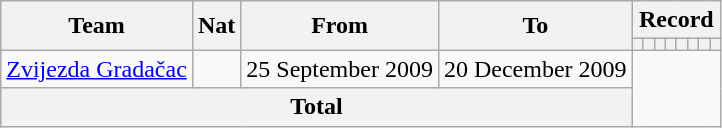<table class="wikitable" style="text-align: center">
<tr>
<th rowspan="2">Team</th>
<th rowspan="2">Nat</th>
<th rowspan="2">From</th>
<th rowspan="2">To</th>
<th colspan="8">Record</th>
</tr>
<tr>
<th></th>
<th></th>
<th></th>
<th></th>
<th></th>
<th></th>
<th></th>
<th></th>
</tr>
<tr>
<td align="left"><a href='#'>Zvijezda Gradačac</a></td>
<td align="center"></td>
<td align="left">25 September 2009</td>
<td align="left">20 December 2009<br></td>
</tr>
<tr>
<th colspan="4">Total<br></th>
</tr>
</table>
